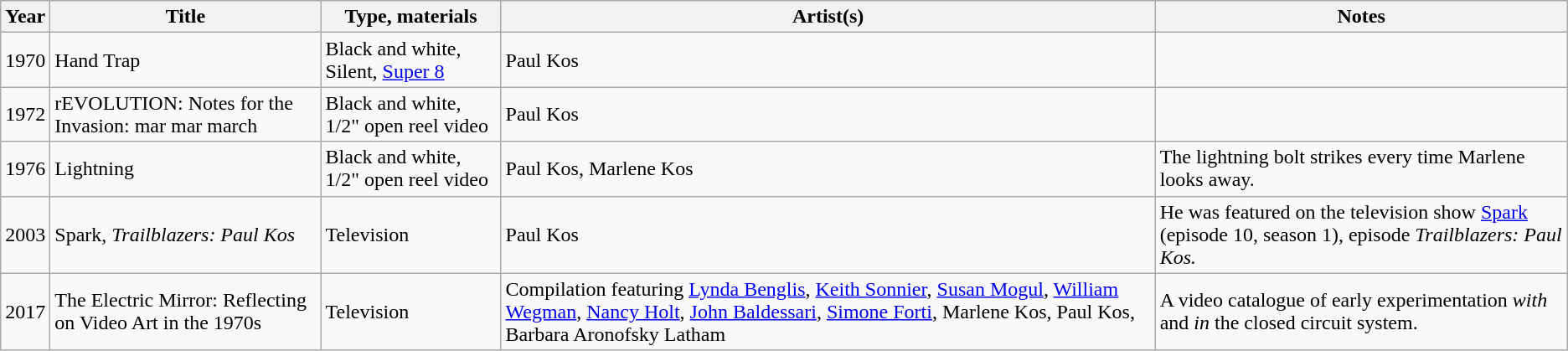<table class="wikitable sortable">
<tr>
<th>Year</th>
<th>Title</th>
<th>Type, materials</th>
<th>Artist(s)</th>
<th>Notes</th>
</tr>
<tr>
<td>1970</td>
<td>Hand Trap</td>
<td>Black and white, Silent, <a href='#'>Super 8</a></td>
<td>Paul Kos</td>
<td></td>
</tr>
<tr>
<td>1972</td>
<td>rEVOLUTION: Notes for the Invasion: mar mar march</td>
<td>Black and white, 1/2" open reel video</td>
<td>Paul Kos</td>
<td></td>
</tr>
<tr>
<td>1976</td>
<td>Lightning</td>
<td>Black and white, 1/2" open reel video</td>
<td>Paul Kos, Marlene Kos</td>
<td>The lightning bolt strikes every time Marlene looks away.</td>
</tr>
<tr>
<td>2003</td>
<td>Spark, <em>Trailblazers: Paul Kos</em></td>
<td>Television</td>
<td>Paul Kos</td>
<td>He was featured on the television show <a href='#'>Spark</a> (episode 10, season 1), episode <em>Trailblazers: Paul Kos.</em></td>
</tr>
<tr>
<td>2017</td>
<td>The Electric Mirror: Reflecting on Video Art in the 1970s</td>
<td>Television</td>
<td>Compilation featuring <a href='#'>Lynda Benglis</a>, <a href='#'>Keith Sonnier</a>, <a href='#'>Susan Mogul</a>, <a href='#'>William Wegman</a>, <a href='#'>Nancy Holt</a>, <a href='#'>John Baldessari</a>, <a href='#'>Simone Forti</a>, Marlene Kos, Paul Kos, Barbara Aronofsky Latham</td>
<td>A video catalogue of early experimentation <em>with</em> and <em>in</em> the closed circuit system.</td>
</tr>
</table>
